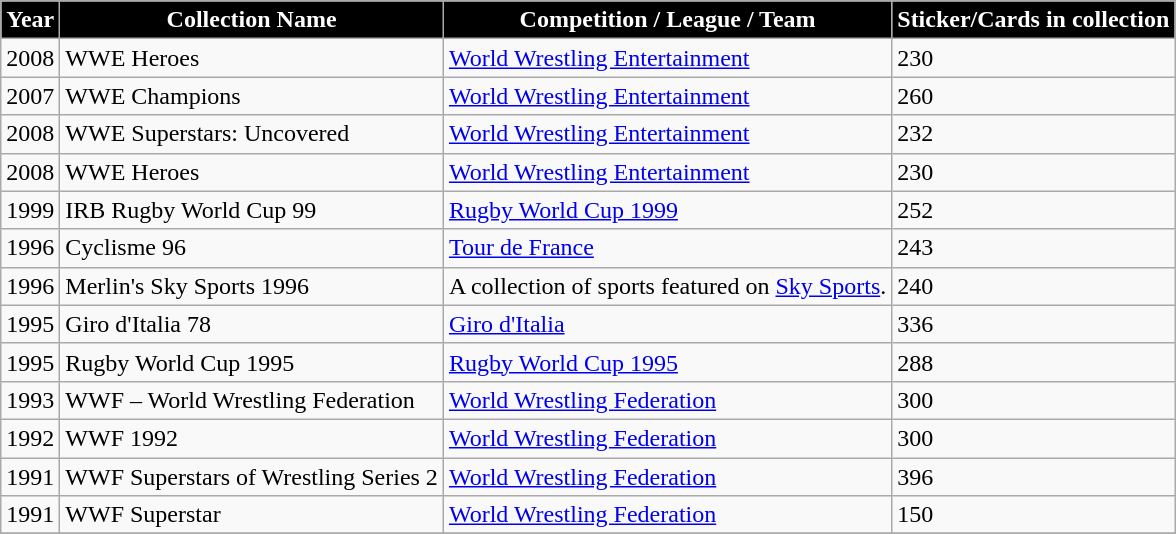<table class="wikitable">
<tr>
<th style="background:#000000; color:#FFFFFF;">Year</th>
<th style="background:#000000; color:#FFFFFF;">Collection Name</th>
<th style="background:#000000; color:#FFFFFF;">Competition / League / Team</th>
<th style="background:#000000; color:#FFFFFF;">Sticker/Cards in collection</th>
</tr>
<tr>
<td>2008</td>
<td>WWE Heroes</td>
<td><a href='#'>World Wrestling Entertainment</a></td>
<td>230</td>
</tr>
<tr>
<td>2007</td>
<td>WWE Champions</td>
<td><a href='#'>World Wrestling Entertainment</a></td>
<td>260</td>
</tr>
<tr>
<td>2008</td>
<td>WWE Superstars: Uncovered</td>
<td><a href='#'>World Wrestling Entertainment</a></td>
<td>232</td>
</tr>
<tr>
<td>2008</td>
<td>WWE Heroes</td>
<td><a href='#'>World Wrestling Entertainment</a></td>
<td>230</td>
</tr>
<tr>
<td>1999</td>
<td>IRB Rugby World Cup 99</td>
<td><a href='#'>Rugby World Cup 1999</a></td>
<td>252</td>
</tr>
<tr>
<td>1996</td>
<td>Cyclisme 96</td>
<td><a href='#'>Tour de France</a></td>
<td>243</td>
</tr>
<tr>
<td>1996</td>
<td>Merlin's Sky Sports 1996</td>
<td>A collection of sports featured on <a href='#'>Sky Sports</a>.</td>
<td>240</td>
</tr>
<tr>
<td>1995</td>
<td>Giro d'Italia 78</td>
<td><a href='#'>Giro d'Italia</a></td>
<td>336</td>
</tr>
<tr>
<td>1995</td>
<td>Rugby World Cup 1995</td>
<td><a href='#'>Rugby World Cup 1995</a></td>
<td>288</td>
</tr>
<tr>
<td>1993</td>
<td>WWF – World Wrestling Federation</td>
<td><a href='#'>World Wrestling Federation</a></td>
<td>300</td>
</tr>
<tr>
<td>1992</td>
<td>WWF 1992</td>
<td><a href='#'>World Wrestling Federation</a></td>
<td>300</td>
</tr>
<tr>
<td>1991</td>
<td>WWF Superstars of Wrestling Series 2</td>
<td><a href='#'>World Wrestling Federation</a></td>
<td>396</td>
</tr>
<tr>
<td>1991</td>
<td>WWF Superstar</td>
<td><a href='#'>World Wrestling Federation</a></td>
<td>150</td>
</tr>
<tr>
</tr>
</table>
